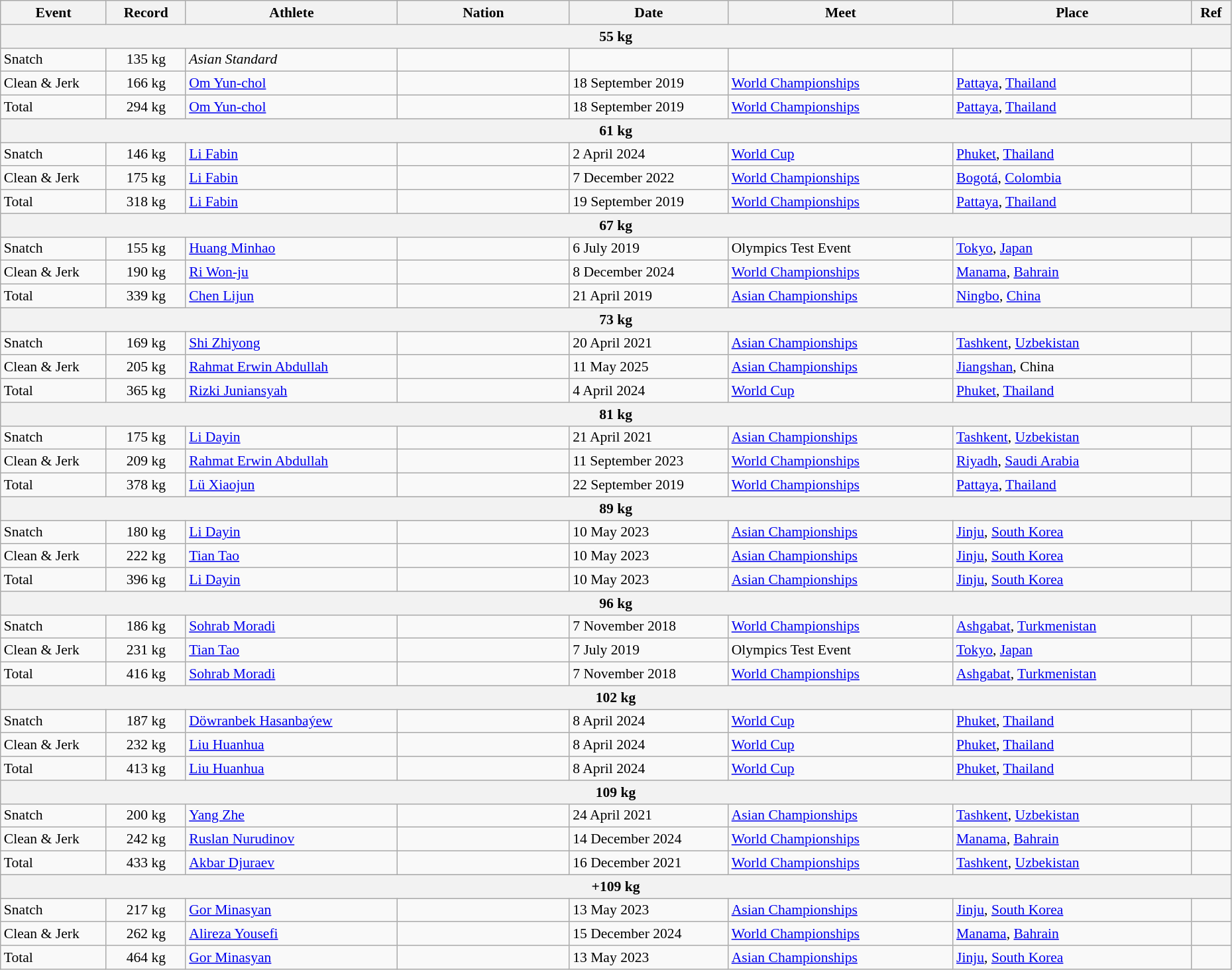<table class="wikitable" style="font-size:90%; width: 98%;">
<tr>
<th width=8%>Event</th>
<th width=6%>Record</th>
<th width=16%>Athlete</th>
<th width=13%>Nation</th>
<th width=12%>Date</th>
<th width=17%>Meet</th>
<th width=18%>Place</th>
<th width=3%>Ref</th>
</tr>
<tr bgcolor="#DDDDDD">
<th colspan=8>55 kg</th>
</tr>
<tr>
<td>Snatch</td>
<td align="center">135 kg</td>
<td><em>Asian Standard</em></td>
<td></td>
<td></td>
<td></td>
<td></td>
<td></td>
</tr>
<tr>
<td>Clean & Jerk</td>
<td align="center">166 kg</td>
<td><a href='#'>Om Yun-chol</a></td>
<td></td>
<td>18 September 2019</td>
<td><a href='#'>World Championships</a></td>
<td> <a href='#'>Pattaya</a>, <a href='#'>Thailand</a></td>
<td></td>
</tr>
<tr>
<td>Total</td>
<td align="center">294 kg</td>
<td><a href='#'>Om Yun-chol</a></td>
<td></td>
<td>18 September 2019</td>
<td><a href='#'>World Championships</a></td>
<td> <a href='#'>Pattaya</a>, <a href='#'>Thailand</a></td>
<td></td>
</tr>
<tr bgcolor="#DDDDDD">
<th colspan=8>61 kg</th>
</tr>
<tr>
<td>Snatch</td>
<td align="center">146 kg</td>
<td><a href='#'>Li Fabin</a></td>
<td></td>
<td>2 April 2024</td>
<td><a href='#'>World Cup</a></td>
<td> <a href='#'>Phuket</a>, <a href='#'>Thailand</a></td>
<td></td>
</tr>
<tr>
<td>Clean & Jerk</td>
<td align="center">175 kg</td>
<td><a href='#'>Li Fabin</a></td>
<td></td>
<td>7 December 2022</td>
<td><a href='#'>World Championships</a></td>
<td> <a href='#'>Bogotá</a>, <a href='#'>Colombia</a></td>
<td></td>
</tr>
<tr>
<td>Total</td>
<td align="center">318 kg</td>
<td><a href='#'>Li Fabin</a></td>
<td></td>
<td>19 September 2019</td>
<td><a href='#'>World Championships</a></td>
<td> <a href='#'>Pattaya</a>, <a href='#'>Thailand</a></td>
<td></td>
</tr>
<tr bgcolor="#DDDDDD">
<th colspan=8>67 kg</th>
</tr>
<tr>
<td>Snatch</td>
<td align="center">155 kg</td>
<td><a href='#'>Huang Minhao</a></td>
<td></td>
<td>6 July 2019</td>
<td>Olympics Test Event</td>
<td> <a href='#'>Tokyo</a>, <a href='#'>Japan</a></td>
<td></td>
</tr>
<tr>
<td>Clean & Jerk</td>
<td align="center">190 kg</td>
<td><a href='#'>Ri Won-ju</a></td>
<td></td>
<td>8 December 2024</td>
<td><a href='#'>World Championships</a></td>
<td> <a href='#'>Manama</a>, <a href='#'>Bahrain</a></td>
<td></td>
</tr>
<tr>
<td>Total</td>
<td align="center">339 kg</td>
<td><a href='#'>Chen Lijun</a></td>
<td></td>
<td>21 April 2019</td>
<td><a href='#'>Asian Championships</a></td>
<td> <a href='#'>Ningbo</a>, <a href='#'>China</a></td>
<td></td>
</tr>
<tr bgcolor="#DDDDDD">
<th colspan=8>73 kg</th>
</tr>
<tr>
<td>Snatch</td>
<td align="center">169 kg</td>
<td><a href='#'>Shi Zhiyong</a></td>
<td></td>
<td>20 April 2021</td>
<td><a href='#'>Asian Championships</a></td>
<td> <a href='#'>Tashkent</a>, <a href='#'>Uzbekistan</a></td>
<td></td>
</tr>
<tr>
<td>Clean & Jerk</td>
<td align="center">205 kg</td>
<td><a href='#'>Rahmat Erwin Abdullah</a></td>
<td></td>
<td>11 May 2025</td>
<td><a href='#'>Asian Championships</a></td>
<td> <a href='#'>Jiangshan</a>, China</td>
<td></td>
</tr>
<tr>
<td>Total</td>
<td align="center">365 kg</td>
<td><a href='#'>Rizki Juniansyah</a></td>
<td></td>
<td>4 April 2024</td>
<td><a href='#'>World Cup</a></td>
<td> <a href='#'>Phuket</a>, <a href='#'>Thailand</a></td>
<td></td>
</tr>
<tr bgcolor="#DDDDDD">
<th colspan=8>81 kg</th>
</tr>
<tr>
<td>Snatch</td>
<td align="center">175 kg</td>
<td><a href='#'>Li Dayin</a></td>
<td></td>
<td>21 April 2021</td>
<td><a href='#'>Asian Championships</a></td>
<td> <a href='#'>Tashkent</a>, <a href='#'>Uzbekistan</a></td>
<td></td>
</tr>
<tr>
<td>Clean & Jerk</td>
<td align="center">209 kg</td>
<td><a href='#'>Rahmat Erwin Abdullah</a></td>
<td></td>
<td>11 September 2023</td>
<td><a href='#'>World Championships</a></td>
<td> <a href='#'>Riyadh</a>, <a href='#'>Saudi Arabia</a></td>
<td></td>
</tr>
<tr>
<td>Total</td>
<td align="center">378 kg</td>
<td><a href='#'>Lü Xiaojun</a></td>
<td></td>
<td>22 September 2019</td>
<td><a href='#'>World Championships</a></td>
<td> <a href='#'>Pattaya</a>, <a href='#'>Thailand</a></td>
<td></td>
</tr>
<tr bgcolor="#DDDDDD">
<th colspan=8>89 kg</th>
</tr>
<tr>
<td>Snatch</td>
<td align="center">180 kg</td>
<td><a href='#'>Li Dayin</a></td>
<td></td>
<td>10 May 2023</td>
<td><a href='#'>Asian Championships</a></td>
<td> <a href='#'>Jinju</a>, <a href='#'>South Korea</a></td>
<td></td>
</tr>
<tr>
<td>Clean & Jerk</td>
<td align="center">222 kg</td>
<td><a href='#'>Tian Tao</a></td>
<td></td>
<td>10 May 2023</td>
<td><a href='#'>Asian Championships</a></td>
<td> <a href='#'>Jinju</a>, <a href='#'>South Korea</a></td>
<td></td>
</tr>
<tr>
<td>Total</td>
<td align="center">396 kg</td>
<td><a href='#'>Li Dayin</a></td>
<td></td>
<td>10 May 2023</td>
<td><a href='#'>Asian Championships</a></td>
<td> <a href='#'>Jinju</a>, <a href='#'>South Korea</a></td>
<td></td>
</tr>
<tr bgcolor="#DDDDDD">
<th colspan=8>96 kg</th>
</tr>
<tr>
<td>Snatch</td>
<td align="center">186 kg</td>
<td><a href='#'>Sohrab Moradi</a></td>
<td></td>
<td>7 November 2018</td>
<td><a href='#'>World Championships</a></td>
<td> <a href='#'>Ashgabat</a>, <a href='#'>Turkmenistan</a></td>
<td></td>
</tr>
<tr>
<td>Clean & Jerk</td>
<td align="center">231 kg</td>
<td><a href='#'>Tian Tao</a></td>
<td></td>
<td>7 July 2019</td>
<td>Olympics Test Event</td>
<td> <a href='#'>Tokyo</a>, <a href='#'>Japan</a></td>
<td></td>
</tr>
<tr>
<td>Total</td>
<td align="center">416 kg</td>
<td><a href='#'>Sohrab Moradi</a></td>
<td></td>
<td>7 November 2018</td>
<td><a href='#'>World Championships</a></td>
<td> <a href='#'>Ashgabat</a>, <a href='#'>Turkmenistan</a></td>
<td></td>
</tr>
<tr bgcolor="#DDDDDD">
<th colspan=8>102 kg</th>
</tr>
<tr>
<td>Snatch</td>
<td align="center">187 kg</td>
<td><a href='#'>Döwranbek Hasanbaýew</a></td>
<td></td>
<td>8 April 2024</td>
<td><a href='#'>World Cup</a></td>
<td> <a href='#'>Phuket</a>, <a href='#'>Thailand</a></td>
<td></td>
</tr>
<tr>
<td>Clean & Jerk</td>
<td align="center">232 kg</td>
<td><a href='#'>Liu Huanhua</a></td>
<td></td>
<td>8 April 2024</td>
<td><a href='#'>World Cup</a></td>
<td> <a href='#'>Phuket</a>, <a href='#'>Thailand</a></td>
<td></td>
</tr>
<tr>
<td>Total</td>
<td align="center">413 kg</td>
<td><a href='#'>Liu Huanhua</a></td>
<td></td>
<td>8 April 2024</td>
<td><a href='#'>World Cup</a></td>
<td> <a href='#'>Phuket</a>, <a href='#'>Thailand</a></td>
<td></td>
</tr>
<tr bgcolor="#DDDDDD">
<th colspan=8>109 kg</th>
</tr>
<tr>
<td>Snatch</td>
<td align="center">200 kg</td>
<td><a href='#'>Yang Zhe</a></td>
<td></td>
<td>24 April 2021</td>
<td><a href='#'>Asian Championships</a></td>
<td> <a href='#'>Tashkent</a>, <a href='#'>Uzbekistan</a></td>
<td></td>
</tr>
<tr>
<td>Clean & Jerk</td>
<td align="center">242 kg</td>
<td><a href='#'>Ruslan Nurudinov</a></td>
<td></td>
<td>14 December 2024</td>
<td><a href='#'>World Championships</a></td>
<td> <a href='#'>Manama</a>, <a href='#'>Bahrain</a></td>
<td></td>
</tr>
<tr>
<td>Total</td>
<td align="center">433 kg</td>
<td><a href='#'>Akbar Djuraev</a></td>
<td></td>
<td>16 December 2021</td>
<td><a href='#'>World Championships</a></td>
<td> <a href='#'>Tashkent</a>, <a href='#'>Uzbekistan</a></td>
<td></td>
</tr>
<tr bgcolor="#DDDDDD">
<th colspan=8>+109 kg</th>
</tr>
<tr>
<td>Snatch</td>
<td align="center">217 kg</td>
<td><a href='#'>Gor Minasyan</a></td>
<td></td>
<td>13 May 2023</td>
<td><a href='#'>Asian Championships</a></td>
<td> <a href='#'>Jinju</a>, <a href='#'>South Korea</a></td>
<td></td>
</tr>
<tr>
<td>Clean & Jerk</td>
<td align=center>262 kg</td>
<td><a href='#'>Alireza Yousefi</a></td>
<td></td>
<td>15 December 2024</td>
<td><a href='#'>World Championships</a></td>
<td> <a href='#'>Manama</a>, <a href='#'>Bahrain</a></td>
<td></td>
</tr>
<tr>
<td>Total</td>
<td align=center>464 kg</td>
<td><a href='#'>Gor Minasyan</a></td>
<td></td>
<td>13 May 2023</td>
<td><a href='#'>Asian Championships</a></td>
<td> <a href='#'>Jinju</a>, <a href='#'>South Korea</a></td>
<td></td>
</tr>
</table>
